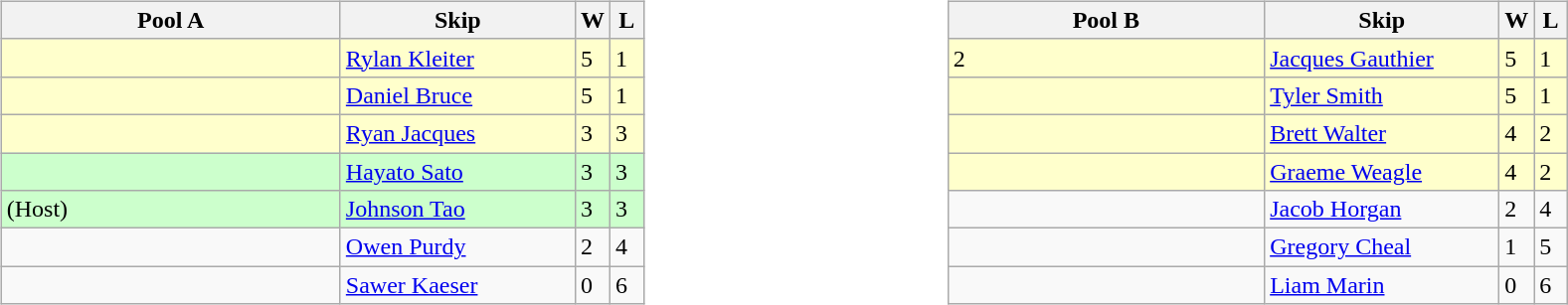<table>
<tr>
<td valign=top width=10%><br><table class="wikitable">
<tr>
<th width=220>Pool A</th>
<th width=150>Skip</th>
<th width=15>W</th>
<th width=15>L</th>
</tr>
<tr bgcolor=#ffffcc>
<td></td>
<td><a href='#'>Rylan Kleiter</a></td>
<td>5</td>
<td>1</td>
</tr>
<tr bgcolor=#ffffcc>
<td></td>
<td><a href='#'>Daniel Bruce</a></td>
<td>5</td>
<td>1</td>
</tr>
<tr bgcolor=#ffffcc>
<td></td>
<td><a href='#'>Ryan Jacques</a></td>
<td>3</td>
<td>3</td>
</tr>
<tr bgcolor=#ccffcc>
<td></td>
<td><a href='#'>Hayato Sato</a></td>
<td>3</td>
<td>3</td>
</tr>
<tr bgcolor=#ccffcc>
<td> (Host)</td>
<td><a href='#'>Johnson Tao</a></td>
<td>3</td>
<td>3</td>
</tr>
<tr>
<td></td>
<td><a href='#'>Owen Purdy</a></td>
<td>2</td>
<td>4</td>
</tr>
<tr>
<td></td>
<td><a href='#'>Sawer Kaeser</a></td>
<td>0</td>
<td>6</td>
</tr>
</table>
</td>
<td valign=top width=10%><br><table class="wikitable">
<tr>
<th width=205>Pool B</th>
<th width=150>Skip</th>
<th width=15>W</th>
<th width=15>L</th>
</tr>
<tr bgcolor=#ffffcc>
<td> 2</td>
<td><a href='#'>Jacques Gauthier</a></td>
<td>5</td>
<td>1</td>
</tr>
<tr bgcolor=#ffffcc>
<td></td>
<td><a href='#'>Tyler Smith</a></td>
<td>5</td>
<td>1</td>
</tr>
<tr bgcolor=#ffffcc>
<td></td>
<td><a href='#'>Brett Walter</a></td>
<td>4</td>
<td>2</td>
</tr>
<tr bgcolor=#ffffcc>
<td></td>
<td><a href='#'>Graeme Weagle</a></td>
<td>4</td>
<td>2</td>
</tr>
<tr>
<td></td>
<td><a href='#'>Jacob Horgan</a></td>
<td>2</td>
<td>4</td>
</tr>
<tr>
<td></td>
<td><a href='#'>Gregory Cheal</a></td>
<td>1</td>
<td>5</td>
</tr>
<tr>
<td></td>
<td><a href='#'>Liam Marin</a></td>
<td>0</td>
<td>6</td>
</tr>
</table>
</td>
</tr>
</table>
